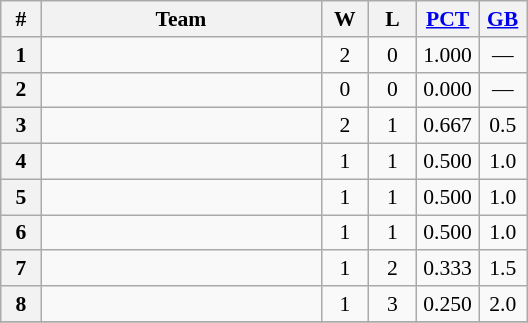<table class="wikitable" style="text-align:center; font-size:90%;">
<tr>
<th width=20px>#</th>
<th width=180px>Team</th>
<th width=25px>W</th>
<th width=25px>L</th>
<th width=35px><a href='#'>PCT</a></th>
<th width=25px><a href='#'>GB</a></th>
</tr>
<tr>
<th>1</th>
<td align="left"></td>
<td>2</td>
<td>0</td>
<td>1.000</td>
<td>—</td>
</tr>
<tr>
<th>2</th>
<td align="left"></td>
<td>0</td>
<td>0</td>
<td>0.000</td>
<td>—</td>
</tr>
<tr>
<th>3</th>
<td align="left"></td>
<td>2</td>
<td>1</td>
<td>0.667</td>
<td>0.5</td>
</tr>
<tr>
<th>4</th>
<td align="left"></td>
<td>1</td>
<td>1</td>
<td>0.500</td>
<td>1.0</td>
</tr>
<tr>
<th>5</th>
<td align="left"></td>
<td>1</td>
<td>1</td>
<td>0.500</td>
<td>1.0</td>
</tr>
<tr>
<th>6</th>
<td align="left"></td>
<td>1</td>
<td>1</td>
<td>0.500</td>
<td>1.0</td>
</tr>
<tr>
<th>7</th>
<td align="left"></td>
<td>1</td>
<td>2</td>
<td>0.333</td>
<td>1.5</td>
</tr>
<tr>
<th>8</th>
<td align="left"></td>
<td>1</td>
<td>3</td>
<td>0.250</td>
<td>2.0</td>
</tr>
<tr>
</tr>
</table>
